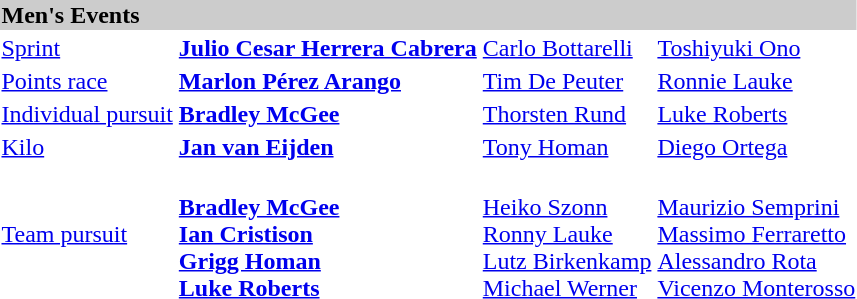<table>
<tr bgcolor="#cccccc">
<td colspan=4><strong>Men's Events</strong></td>
</tr>
<tr>
<td><a href='#'>Sprint</a> <br></td>
<td><strong><a href='#'>Julio Cesar Herrera Cabrera</a><br><small></small></strong></td>
<td><a href='#'>Carlo Bottarelli</a><br><small></small></td>
<td><a href='#'>Toshiyuki Ono</a><br><small></small></td>
</tr>
<tr>
<td><a href='#'>Points race</a> <br></td>
<td><strong><a href='#'>Marlon Pérez Arango</a><br><small></small></strong></td>
<td><a href='#'>Tim De Peuter</a><br><small></small></td>
<td><a href='#'>Ronnie Lauke</a><br><small></small></td>
</tr>
<tr>
<td><a href='#'>Individual pursuit</a> <br></td>
<td><strong><a href='#'>Bradley McGee</a><br><small></small></strong></td>
<td><a href='#'>Thorsten Rund</a><br><small></small></td>
<td><a href='#'>Luke Roberts</a><br><small></small></td>
</tr>
<tr>
<td><a href='#'>Kilo</a> <br></td>
<td><strong><a href='#'>Jan van Eijden</a><br><small></small></strong></td>
<td><a href='#'>Tony Homan</a><br><small></small></td>
<td><a href='#'>Diego Ortega</a><br><small></small></td>
</tr>
<tr>
<td><a href='#'>Team pursuit</a> <br></td>
<td><strong><br><a href='#'>Bradley McGee</a><br><a href='#'>Ian Cristison</a><br><a href='#'>Grigg Homan</a><br><a href='#'>Luke Roberts</a></strong></td>
<td><br><a href='#'>Heiko Szonn</a><br><a href='#'>Ronny Lauke</a><br><a href='#'>Lutz Birkenkamp</a><br><a href='#'>Michael Werner</a></td>
<td><br><a href='#'>Maurizio Semprini</a><br><a href='#'>Massimo Ferraretto</a><br><a href='#'>Alessandro Rota</a><br><a href='#'>Vicenzo Monterosso</a></td>
</tr>
</table>
